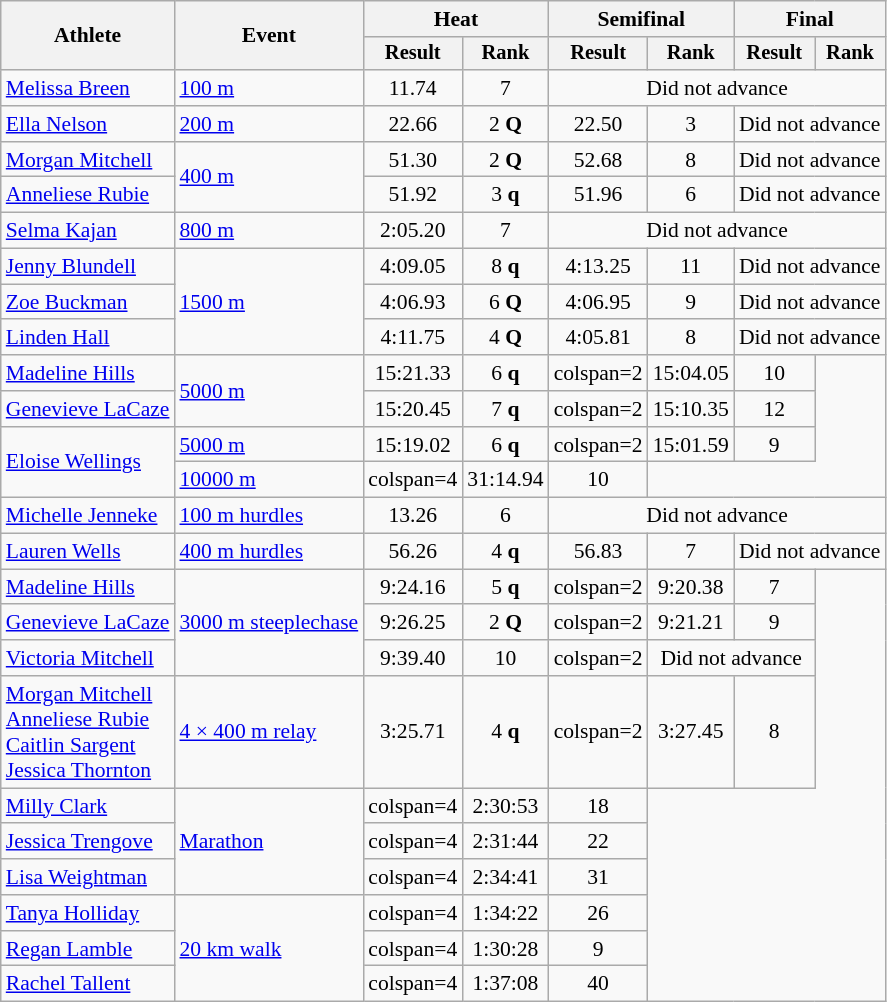<table class="wikitable" style="font-size:90%">
<tr>
<th rowspan="2">Athlete</th>
<th rowspan="2">Event</th>
<th colspan="2">Heat</th>
<th colspan="2">Semifinal</th>
<th colspan="2">Final</th>
</tr>
<tr style="font-size:95%">
<th>Result</th>
<th>Rank</th>
<th>Result</th>
<th>Rank</th>
<th>Result</th>
<th>Rank</th>
</tr>
<tr align=center>
<td align=left><a href='#'>Melissa Breen</a></td>
<td align=left><a href='#'>100 m</a></td>
<td>11.74</td>
<td>7</td>
<td colspan=4>Did not advance</td>
</tr>
<tr align=center>
<td align=left><a href='#'>Ella Nelson</a></td>
<td align=left><a href='#'>200 m</a></td>
<td>22.66</td>
<td>2 <strong>Q</strong></td>
<td>22.50</td>
<td>3</td>
<td colspan=2>Did not advance</td>
</tr>
<tr align=center>
<td align=left><a href='#'>Morgan Mitchell</a></td>
<td align=left rowspan=2><a href='#'>400 m</a></td>
<td>51.30</td>
<td>2 <strong>Q</strong></td>
<td>52.68</td>
<td>8</td>
<td colspan=2>Did not advance</td>
</tr>
<tr align=center>
<td align=left><a href='#'>Anneliese Rubie</a></td>
<td>51.92</td>
<td>3 <strong>q</strong></td>
<td>51.96</td>
<td>6</td>
<td colspan=2>Did not advance</td>
</tr>
<tr align=center>
<td align=left><a href='#'>Selma Kajan</a></td>
<td align=left><a href='#'>800 m</a></td>
<td>2:05.20</td>
<td>7</td>
<td colspan=4>Did not advance</td>
</tr>
<tr align=center>
<td align=left><a href='#'>Jenny Blundell</a></td>
<td align=left rowspan=3><a href='#'>1500 m</a></td>
<td>4:09.05</td>
<td>8 <strong>q</strong></td>
<td>4:13.25</td>
<td>11</td>
<td colspan=2>Did not advance</td>
</tr>
<tr align=center>
<td align=left><a href='#'>Zoe Buckman</a></td>
<td>4:06.93</td>
<td>6 <strong>Q</strong></td>
<td>4:06.95</td>
<td>9</td>
<td colspan=2>Did not advance</td>
</tr>
<tr align=center>
<td align=left><a href='#'>Linden Hall</a></td>
<td>4:11.75</td>
<td>4 <strong>Q</strong></td>
<td>4:05.81</td>
<td>8</td>
<td colspan=2>Did not advance</td>
</tr>
<tr align=center>
<td align=left><a href='#'>Madeline Hills</a></td>
<td align=left rowspan=2><a href='#'>5000 m</a></td>
<td>15:21.33</td>
<td>6 <strong>q</strong></td>
<td>colspan=2 </td>
<td>15:04.05</td>
<td>10</td>
</tr>
<tr align=center>
<td align=left><a href='#'>Genevieve LaCaze</a></td>
<td>15:20.45</td>
<td>7 <strong>q</strong></td>
<td>colspan=2 </td>
<td>15:10.35</td>
<td>12</td>
</tr>
<tr align=center>
<td align=left rowspan=2><a href='#'>Eloise Wellings</a></td>
<td align=left><a href='#'>5000 m</a></td>
<td>15:19.02</td>
<td>6 <strong>q</strong></td>
<td>colspan=2 </td>
<td>15:01.59</td>
<td>9</td>
</tr>
<tr align=center>
<td align=left><a href='#'>10000 m</a></td>
<td>colspan=4 </td>
<td>31:14.94</td>
<td>10</td>
</tr>
<tr align=center>
<td align=left><a href='#'>Michelle Jenneke</a></td>
<td align=left><a href='#'>100 m hurdles</a></td>
<td>13.26</td>
<td>6</td>
<td colspan=4>Did not advance</td>
</tr>
<tr align=center>
<td align=left><a href='#'>Lauren Wells</a></td>
<td align=left><a href='#'>400 m hurdles</a></td>
<td>56.26</td>
<td>4 <strong>q</strong></td>
<td>56.83</td>
<td>7</td>
<td colspan=2>Did not advance</td>
</tr>
<tr align=center>
<td align=left><a href='#'>Madeline Hills</a></td>
<td align=left rowspan=3><a href='#'>3000 m steeplechase</a></td>
<td>9:24.16</td>
<td>5 <strong>q</strong></td>
<td>colspan=2 </td>
<td>9:20.38</td>
<td>7</td>
</tr>
<tr align=center>
<td align=left><a href='#'>Genevieve LaCaze</a></td>
<td>9:26.25</td>
<td>2 <strong>Q</strong></td>
<td>colspan=2 </td>
<td>9:21.21</td>
<td>9</td>
</tr>
<tr align=center>
<td align=left><a href='#'>Victoria Mitchell</a></td>
<td>9:39.40</td>
<td>10</td>
<td>colspan=2 </td>
<td colspan=2>Did not advance</td>
</tr>
<tr align=center>
<td align=left><a href='#'>Morgan Mitchell</a><br><a href='#'>Anneliese Rubie</a><br><a href='#'>Caitlin Sargent</a><br><a href='#'>Jessica Thornton</a></td>
<td align=left><a href='#'>4 × 400 m relay</a></td>
<td>3:25.71</td>
<td>4 <strong>q</strong></td>
<td>colspan=2 </td>
<td>3:27.45</td>
<td>8</td>
</tr>
<tr align=center>
<td align=left><a href='#'>Milly Clark</a></td>
<td align=left rowspan=3><a href='#'>Marathon</a></td>
<td>colspan=4 </td>
<td>2:30:53</td>
<td>18</td>
</tr>
<tr align=center>
<td align=left><a href='#'>Jessica Trengove</a></td>
<td>colspan=4 </td>
<td>2:31:44</td>
<td>22</td>
</tr>
<tr align=center>
<td align=left><a href='#'>Lisa Weightman</a></td>
<td>colspan=4 </td>
<td>2:34:41</td>
<td>31</td>
</tr>
<tr align=center>
<td align=left><a href='#'>Tanya Holliday</a></td>
<td align=left rowspan=3><a href='#'>20 km walk</a></td>
<td>colspan=4 </td>
<td>1:34:22</td>
<td>26</td>
</tr>
<tr align=center>
<td align=left><a href='#'>Regan Lamble</a></td>
<td>colspan=4 </td>
<td>1:30:28</td>
<td>9</td>
</tr>
<tr align=center>
<td align=left><a href='#'>Rachel Tallent</a></td>
<td>colspan=4 </td>
<td>1:37:08</td>
<td>40</td>
</tr>
</table>
